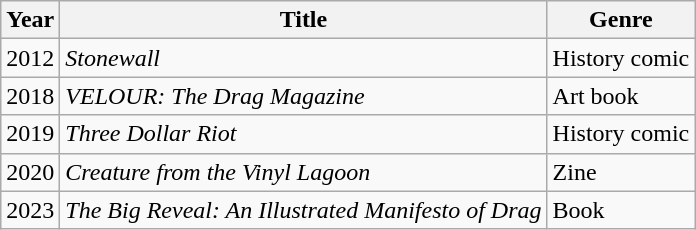<table class="wikitable">
<tr>
<th>Year</th>
<th>Title</th>
<th>Genre</th>
</tr>
<tr>
<td>2012</td>
<td><em>Stonewall</em></td>
<td>History comic</td>
</tr>
<tr>
<td>2018</td>
<td><em>VELOUR: The Drag Magazine</em></td>
<td>Art book</td>
</tr>
<tr>
<td>2019</td>
<td><em>Three Dollar Riot</em></td>
<td>History comic</td>
</tr>
<tr>
<td>2020</td>
<td><em>Creature from the Vinyl Lagoon</em></td>
<td>Zine</td>
</tr>
<tr>
<td>2023</td>
<td><em>The Big Reveal: An Illustrated Manifesto of Drag</em></td>
<td>Book</td>
</tr>
</table>
